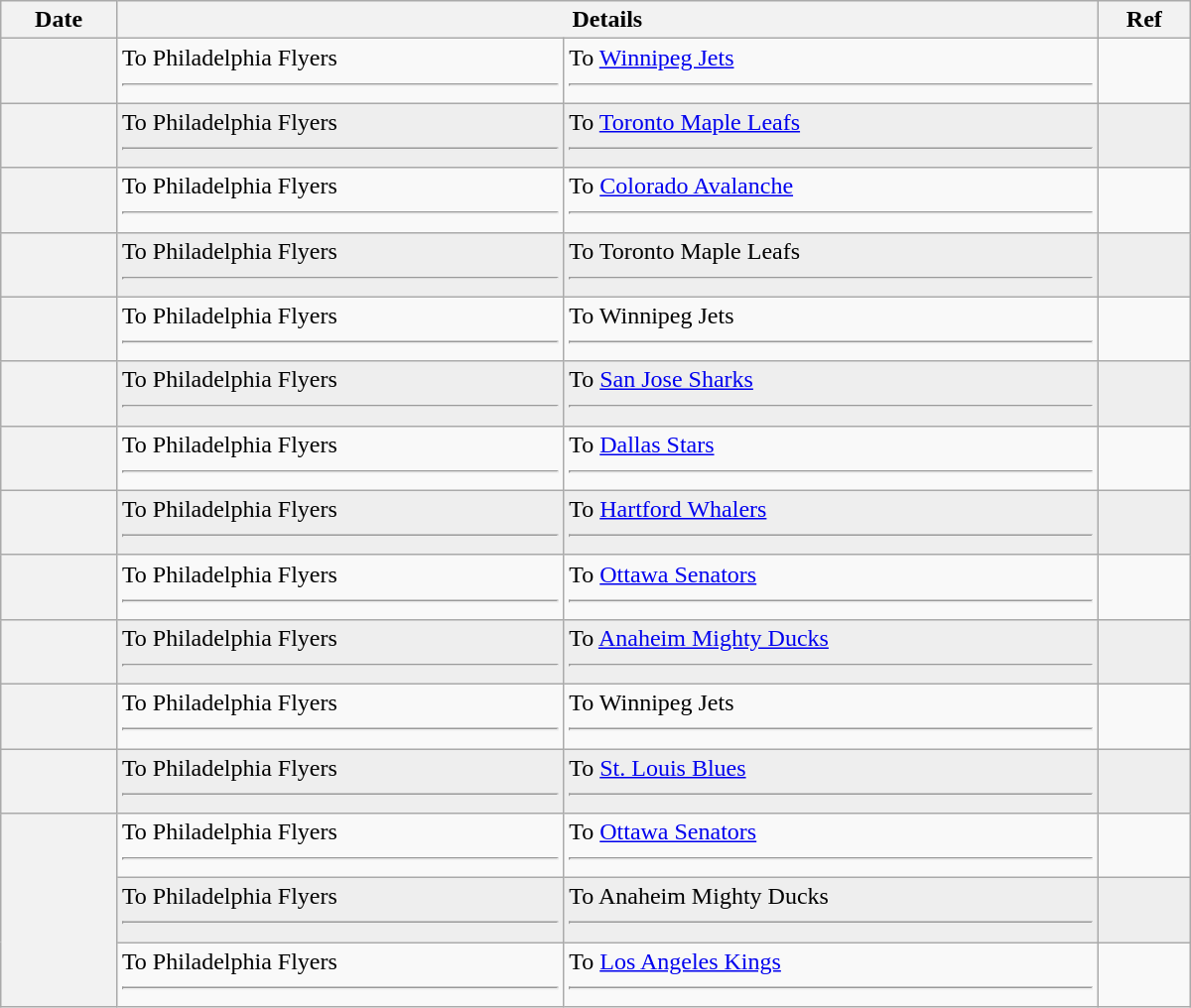<table class="wikitable plainrowheaders" style="width: 50em;">
<tr>
<th scope="col">Date</th>
<th scope="col" colspan="2">Details</th>
<th scope="col">Ref</th>
</tr>
<tr>
<th scope="row"></th>
<td valign="top">To Philadelphia Flyers <hr> </td>
<td valign="top">To <a href='#'>Winnipeg Jets</a> <hr></td>
<td></td>
</tr>
<tr bgcolor="#eeeeee">
<th scope="row"></th>
<td valign="top">To Philadelphia Flyers <hr> </td>
<td valign="top">To <a href='#'>Toronto Maple Leafs</a> <hr></td>
<td></td>
</tr>
<tr>
<th scope="row"></th>
<td valign="top">To Philadelphia Flyers <hr> </td>
<td valign="top">To <a href='#'>Colorado Avalanche</a> <hr></td>
<td></td>
</tr>
<tr bgcolor="#eeeeee">
<th scope="row"></th>
<td valign="top">To Philadelphia Flyers <hr> </td>
<td valign="top">To Toronto Maple Leafs <hr></td>
<td></td>
</tr>
<tr>
<th scope="row"></th>
<td valign="top">To Philadelphia Flyers <hr> </td>
<td valign="top">To Winnipeg Jets <hr> </td>
<td></td>
</tr>
<tr bgcolor="#eeeeee">
<th scope="row"></th>
<td valign="top">To Philadelphia Flyers <hr> </td>
<td valign="top">To <a href='#'>San Jose Sharks</a> <hr></td>
<td></td>
</tr>
<tr>
<th scope="row"></th>
<td valign="top">To Philadelphia Flyers <hr> </td>
<td valign="top">To <a href='#'>Dallas Stars</a> <hr></td>
<td></td>
</tr>
<tr bgcolor="#eeeeee">
<th scope="row"></th>
<td valign="top">To Philadelphia Flyers <hr> </td>
<td valign="top">To <a href='#'>Hartford Whalers</a> <hr></td>
<td></td>
</tr>
<tr>
<th scope="row"></th>
<td valign="top">To Philadelphia Flyers <hr> </td>
<td valign="top">To <a href='#'>Ottawa Senators</a> <hr> </td>
<td></td>
</tr>
<tr bgcolor="#eeeeee">
<th scope="row"></th>
<td valign="top">To Philadelphia Flyers <hr> </td>
<td valign="top">To <a href='#'>Anaheim Mighty Ducks</a> <hr></td>
<td></td>
</tr>
<tr>
<th scope="row"></th>
<td valign="top">To Philadelphia Flyers <hr> </td>
<td valign="top">To Winnipeg Jets <hr> </td>
<td></td>
</tr>
<tr bgcolor="#eeeeee">
<th scope="row"></th>
<td valign="top">To Philadelphia Flyers <hr> </td>
<td valign="top">To <a href='#'>St. Louis Blues</a> <hr></td>
<td></td>
</tr>
<tr>
<th scope="row" rowspan=3></th>
<td valign="top">To Philadelphia Flyers <hr> </td>
<td valign="top">To <a href='#'>Ottawa Senators</a> <hr></td>
<td></td>
</tr>
<tr bgcolor="#eeeeee">
<td valign="top">To Philadelphia Flyers <hr> </td>
<td valign="top">To Anaheim Mighty Ducks <hr></td>
<td></td>
</tr>
<tr>
<td valign="top">To Philadelphia Flyers <hr> </td>
<td valign="top">To <a href='#'>Los Angeles Kings</a> <hr></td>
<td></td>
</tr>
</table>
